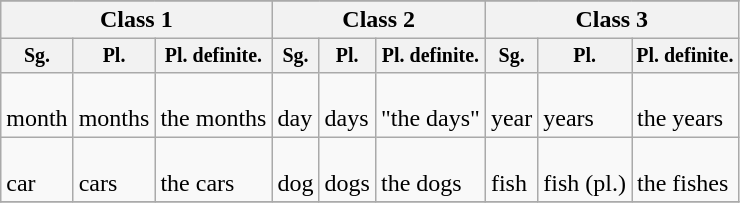<table class="wikitable floatright">
<tr>
</tr>
<tr>
<th colspan="3">Class 1</th>
<th colspan="3">Class 2</th>
<th colspan="3">Class 3</th>
</tr>
<tr>
<th style="font-size: smaller">Sg.</th>
<th style="font-size: smaller">Pl.</th>
<th style="font-size: smaller">Pl. definite.</th>
<th style="font-size: smaller">Sg.</th>
<th style="font-size: smaller">Pl.</th>
<th style="font-size: smaller">Pl. definite.</th>
<th style="font-size: smaller">Sg.</th>
<th style="font-size: smaller">Pl.</th>
<th style="font-size: smaller">Pl. definite.</th>
</tr>
<tr>
<td><br>month</td>
<td><br>months</td>
<td><br>the months</td>
<td><br>day</td>
<td><br> days</td>
<td><br>"the days"</td>
<td> <br>year</td>
<td><br>years</td>
<td> <br> the years</td>
</tr>
<tr>
<td><br>car</td>
<td><br>cars</td>
<td><br>the cars</td>
<td><br>dog</td>
<td><br>dogs</td>
<td><br>the dogs</td>
<td><br>fish</td>
<td><br>fish (pl.)</td>
<td><br>the fishes</td>
</tr>
<tr>
</tr>
</table>
